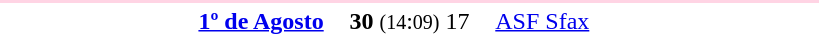<table style="text-align:center" width=550>
<tr>
<th width=30%></th>
<th width=15%></th>
<th width=30%></th>
</tr>
<tr align="left" bgcolor=#ffd4e4>
<td colspan=4></td>
</tr>
<tr>
<td align="right"><strong><a href='#'>1º de Agosto</a></strong> </td>
<td><strong>30</strong> <small>(14</small>:<small>09)</small> 17</td>
<td align=left> <a href='#'>ASF Sfax</a></td>
</tr>
</table>
